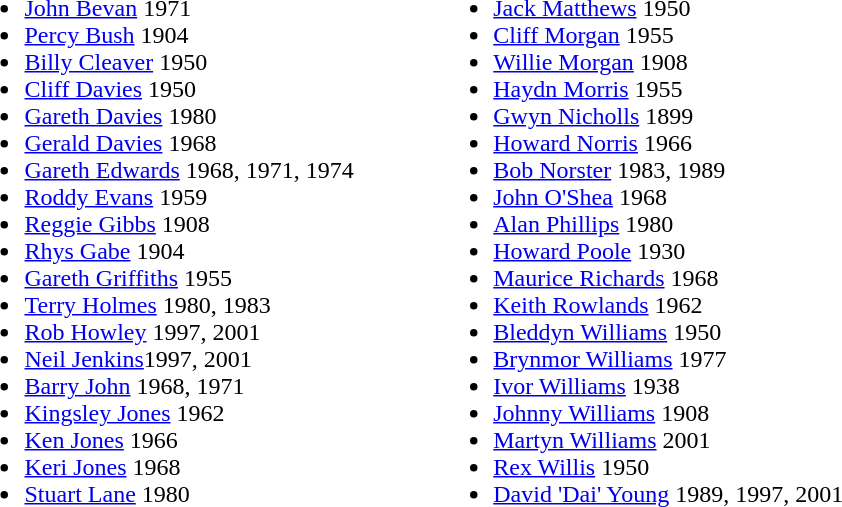<table>
<tr>
<td valign="top"><br><ul><li> <a href='#'>John Bevan</a> 1971</li><li> <a href='#'>Percy Bush</a> 1904</li><li> <a href='#'>Billy Cleaver</a> 1950</li><li> <a href='#'>Cliff Davies</a> 1950</li><li> <a href='#'>Gareth Davies</a> 1980</li><li> <a href='#'>Gerald Davies</a> 1968</li><li> <a href='#'>Gareth Edwards</a> 1968, 1971, 1974</li><li> <a href='#'>Roddy Evans</a> 1959</li><li> <a href='#'>Reggie Gibbs</a> 1908</li><li> <a href='#'>Rhys Gabe</a> 1904</li><li> <a href='#'>Gareth Griffiths</a> 1955</li><li> <a href='#'>Terry Holmes</a> 1980, 1983</li><li> <a href='#'>Rob Howley</a> 1997, 2001</li><li> <a href='#'>Neil Jenkins</a>1997, 2001</li><li> <a href='#'>Barry John</a> 1968, 1971</li><li> <a href='#'>Kingsley Jones</a> 1962</li><li> <a href='#'>Ken Jones</a> 1966</li><li> <a href='#'>Keri Jones</a> 1968</li><li> <a href='#'>Stuart Lane</a> 1980</li></ul></td>
<td width="45"> </td>
<td valign="top"><br><ul><li> <a href='#'>Jack Matthews</a> 1950</li><li> <a href='#'>Cliff Morgan</a> 1955</li><li> <a href='#'>Willie Morgan</a> 1908</li><li> <a href='#'>Haydn Morris</a> 1955</li><li> <a href='#'>Gwyn Nicholls</a> 1899</li><li> <a href='#'>Howard Norris</a> 1966</li><li> <a href='#'>Bob Norster</a> 1983, 1989</li><li> <a href='#'>John O'Shea</a> 1968</li><li> <a href='#'>Alan Phillips</a> 1980</li><li> <a href='#'>Howard Poole</a> 1930</li><li> <a href='#'>Maurice Richards</a> 1968</li><li> <a href='#'>Keith Rowlands</a> 1962</li><li> <a href='#'>Bleddyn Williams</a> 1950</li><li> <a href='#'>Brynmor Williams</a> 1977</li><li> <a href='#'>Ivor Williams</a> 1938</li><li> <a href='#'>Johnny Williams</a> 1908</li><li> <a href='#'>Martyn Williams</a> 2001</li><li> <a href='#'>Rex Willis</a> 1950</li><li> <a href='#'>David 'Dai' Young</a> 1989, 1997, 2001</li></ul></td>
<td width="45"> </td>
</tr>
</table>
